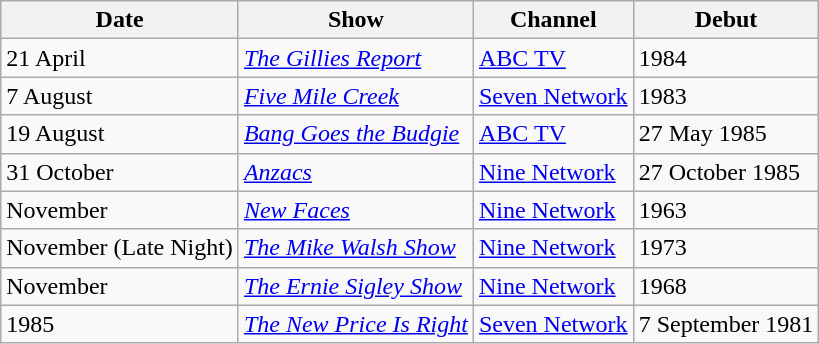<table class="wikitable">
<tr ">
<th>Date</th>
<th>Show</th>
<th>Channel</th>
<th>Debut</th>
</tr>
<tr>
<td>21 April</td>
<td><em><a href='#'>The Gillies Report</a></em></td>
<td><a href='#'>ABC TV</a></td>
<td>1984</td>
</tr>
<tr>
<td>7 August</td>
<td><em><a href='#'>Five Mile Creek</a></em></td>
<td><a href='#'>Seven Network</a></td>
<td>1983</td>
</tr>
<tr>
<td>19 August</td>
<td><em><a href='#'>Bang Goes the Budgie</a></em></td>
<td><a href='#'>ABC TV</a></td>
<td>27 May 1985</td>
</tr>
<tr>
<td>31 October</td>
<td><em><a href='#'>Anzacs</a></em></td>
<td><a href='#'>Nine Network</a></td>
<td>27 October 1985</td>
</tr>
<tr>
<td>November</td>
<td><em><a href='#'>New Faces</a></em></td>
<td><a href='#'>Nine Network</a></td>
<td>1963</td>
</tr>
<tr>
<td>November (Late Night)</td>
<td><em><a href='#'>The Mike Walsh Show</a></em></td>
<td><a href='#'>Nine Network</a></td>
<td>1973</td>
</tr>
<tr>
<td>November</td>
<td><em><a href='#'>The Ernie Sigley Show</a></em></td>
<td><a href='#'>Nine Network</a></td>
<td>1968</td>
</tr>
<tr>
<td>1985</td>
<td><em><a href='#'>The New Price Is Right</a></em></td>
<td><a href='#'>Seven Network</a></td>
<td>7 September 1981</td>
</tr>
</table>
